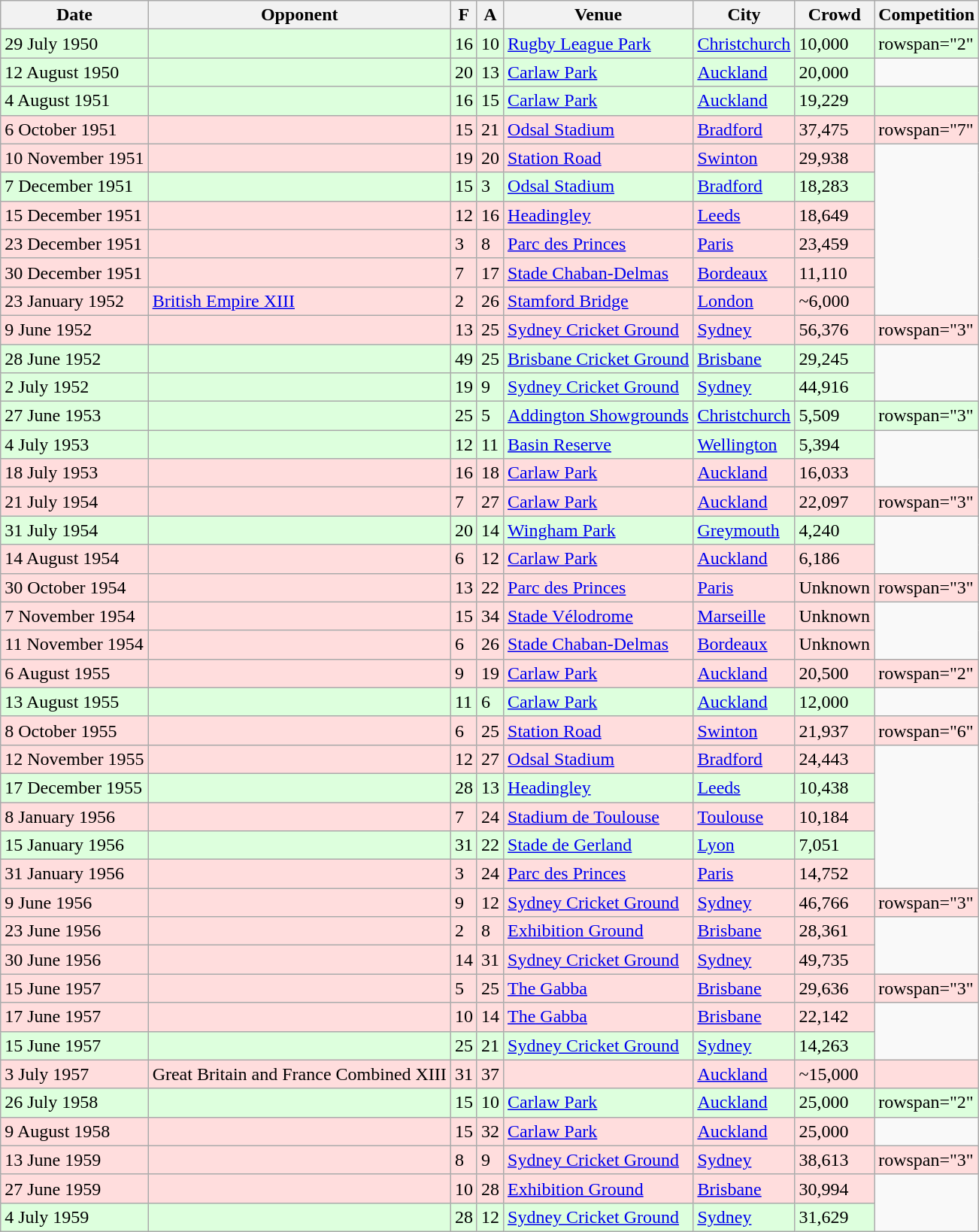<table class="wikitable sortable">
<tr>
<th>Date</th>
<th>Opponent</th>
<th>F</th>
<th>A</th>
<th>Venue</th>
<th>City</th>
<th>Crowd</th>
<th>Competition</th>
</tr>
<tr style="background:#ddffdd;">
<td>29 July 1950</td>
<td></td>
<td>16</td>
<td>10</td>
<td><a href='#'>Rugby League Park</a></td>
<td><a href='#'>Christchurch</a></td>
<td>10,000</td>
<td>rowspan="2"</td>
</tr>
<tr style="background:#ddffdd;">
<td>12 August 1950</td>
<td></td>
<td>20</td>
<td>13</td>
<td><a href='#'>Carlaw Park</a></td>
<td><a href='#'>Auckland</a></td>
<td>20,000</td>
</tr>
<tr style="background:#ddffdd;">
<td>4 August 1951</td>
<td></td>
<td>16</td>
<td>15</td>
<td><a href='#'>Carlaw Park</a></td>
<td><a href='#'>Auckland</a></td>
<td>19,229</td>
<td></td>
</tr>
<tr style="background:#ffdddd;">
<td>6 October 1951</td>
<td></td>
<td>15</td>
<td>21</td>
<td><a href='#'>Odsal Stadium</a></td>
<td><a href='#'>Bradford</a></td>
<td>37,475</td>
<td>rowspan="7" </td>
</tr>
<tr style="background:#ffdddd;">
<td>10 November 1951</td>
<td></td>
<td>19</td>
<td>20</td>
<td><a href='#'>Station Road</a></td>
<td><a href='#'>Swinton</a></td>
<td>29,938</td>
</tr>
<tr style="background:#ddffdd;">
<td>7 December 1951</td>
<td></td>
<td>15</td>
<td>3</td>
<td><a href='#'>Odsal Stadium</a></td>
<td><a href='#'>Bradford</a></td>
<td>18,283</td>
</tr>
<tr style="background:#ffdddd;">
<td>15 December 1951</td>
<td></td>
<td>12</td>
<td>16</td>
<td><a href='#'>Headingley</a></td>
<td><a href='#'>Leeds</a></td>
<td>18,649</td>
</tr>
<tr style="background:#ffdddd;">
<td>23 December 1951</td>
<td></td>
<td>3</td>
<td>8</td>
<td><a href='#'>Parc des Princes</a></td>
<td><a href='#'>Paris</a></td>
<td>23,459</td>
</tr>
<tr style="background:#ffdddd;">
<td>30 December 1951</td>
<td></td>
<td>7</td>
<td>17</td>
<td><a href='#'>Stade Chaban-Delmas</a></td>
<td><a href='#'>Bordeaux</a></td>
<td>11,110</td>
</tr>
<tr style="background:#ffdddd;">
<td>23 January 1952</td>
<td> <a href='#'>British Empire XIII</a></td>
<td>2</td>
<td>26</td>
<td><a href='#'>Stamford Bridge</a></td>
<td><a href='#'>London</a></td>
<td>~6,000</td>
</tr>
<tr style="background:#ffdddd;">
<td>9 June 1952</td>
<td></td>
<td>13</td>
<td>25</td>
<td><a href='#'>Sydney Cricket Ground</a></td>
<td><a href='#'>Sydney</a></td>
<td>56,376</td>
<td>rowspan="3"</td>
</tr>
<tr style="background:#ddffdd;">
<td>28 June 1952</td>
<td></td>
<td>49</td>
<td>25</td>
<td><a href='#'>Brisbane Cricket Ground</a></td>
<td><a href='#'>Brisbane</a></td>
<td>29,245</td>
</tr>
<tr style="background:#ddffdd;">
<td>2 July 1952</td>
<td></td>
<td>19</td>
<td>9</td>
<td><a href='#'>Sydney Cricket Ground</a></td>
<td><a href='#'>Sydney</a></td>
<td>44,916</td>
</tr>
<tr style="background:#ddffdd;">
<td>27 June 1953</td>
<td></td>
<td>25</td>
<td>5</td>
<td><a href='#'>Addington Showgrounds</a></td>
<td><a href='#'>Christchurch</a></td>
<td>5,509</td>
<td>rowspan="3"</td>
</tr>
<tr style="background:#ddffdd;">
<td>4 July 1953</td>
<td></td>
<td>12</td>
<td>11</td>
<td><a href='#'>Basin Reserve</a></td>
<td><a href='#'>Wellington</a></td>
<td>5,394</td>
</tr>
<tr style="background:#ffdddd;">
<td>18 July 1953</td>
<td></td>
<td>16</td>
<td>18</td>
<td><a href='#'>Carlaw Park</a></td>
<td><a href='#'>Auckland</a></td>
<td>16,033</td>
</tr>
<tr style="background:#ffdddd;">
<td>21 July 1954</td>
<td></td>
<td>7</td>
<td>27</td>
<td><a href='#'>Carlaw Park</a></td>
<td><a href='#'>Auckland</a></td>
<td>22,097</td>
<td>rowspan="3"</td>
</tr>
<tr style="background:#ddffdd;">
<td>31 July 1954</td>
<td></td>
<td>20</td>
<td>14</td>
<td><a href='#'>Wingham Park</a></td>
<td><a href='#'>Greymouth</a></td>
<td>4,240</td>
</tr>
<tr style="background:#ffdddd;">
<td>14 August 1954</td>
<td></td>
<td>6</td>
<td>12</td>
<td><a href='#'>Carlaw Park</a></td>
<td><a href='#'>Auckland</a></td>
<td>6,186</td>
</tr>
<tr style="background:#ffdddd;">
<td>30 October 1954</td>
<td></td>
<td>13</td>
<td>22</td>
<td><a href='#'>Parc des Princes</a></td>
<td><a href='#'>Paris</a></td>
<td>Unknown</td>
<td>rowspan="3" </td>
</tr>
<tr style="background:#ffdddd;">
<td>7 November 1954</td>
<td></td>
<td>15</td>
<td>34</td>
<td><a href='#'>Stade Vélodrome</a></td>
<td><a href='#'>Marseille</a></td>
<td>Unknown</td>
</tr>
<tr style="background:#ffdddd;">
<td>11 November 1954</td>
<td></td>
<td>6</td>
<td>26</td>
<td><a href='#'>Stade Chaban-Delmas</a></td>
<td><a href='#'>Bordeaux</a></td>
<td>Unknown</td>
</tr>
<tr style="background:#ffdddd;">
<td>6 August 1955</td>
<td></td>
<td>9</td>
<td>19</td>
<td><a href='#'>Carlaw Park</a></td>
<td><a href='#'>Auckland</a></td>
<td>20,500</td>
<td>rowspan="2" </td>
</tr>
<tr style="background:#ddffdd;">
<td>13 August 1955</td>
<td></td>
<td>11</td>
<td>6</td>
<td><a href='#'>Carlaw Park</a></td>
<td><a href='#'>Auckland</a></td>
<td>12,000</td>
</tr>
<tr style="background:#ffdddd;">
<td>8 October 1955</td>
<td></td>
<td>6</td>
<td>25</td>
<td><a href='#'>Station Road</a></td>
<td><a href='#'>Swinton</a></td>
<td>21,937</td>
<td>rowspan="6" </td>
</tr>
<tr style="background:#ffdddd;">
<td>12 November 1955</td>
<td></td>
<td>12</td>
<td>27</td>
<td><a href='#'>Odsal Stadium</a></td>
<td><a href='#'>Bradford</a></td>
<td>24,443</td>
</tr>
<tr style="background:#ddffdd;">
<td>17 December 1955</td>
<td></td>
<td>28</td>
<td>13</td>
<td><a href='#'>Headingley</a></td>
<td><a href='#'>Leeds</a></td>
<td>10,438</td>
</tr>
<tr style="background:#ffdddd;">
<td>8 January 1956</td>
<td></td>
<td>7</td>
<td>24</td>
<td><a href='#'>Stadium de Toulouse</a></td>
<td><a href='#'>Toulouse</a></td>
<td>10,184</td>
</tr>
<tr style="background:#ddffdd;">
<td>15 January 1956</td>
<td></td>
<td>31</td>
<td>22</td>
<td><a href='#'>Stade de Gerland</a></td>
<td><a href='#'>Lyon</a></td>
<td>7,051</td>
</tr>
<tr style="background:#ffdddd;">
<td>31 January 1956</td>
<td></td>
<td>3</td>
<td>24</td>
<td><a href='#'>Parc des Princes</a></td>
<td><a href='#'>Paris</a></td>
<td>14,752</td>
</tr>
<tr style="background:#ffdddd;">
<td>9 June 1956</td>
<td></td>
<td>9</td>
<td>12</td>
<td><a href='#'>Sydney Cricket Ground</a></td>
<td><a href='#'>Sydney</a></td>
<td>46,766</td>
<td>rowspan="3"</td>
</tr>
<tr style="background:#ffdddd;">
<td>23 June 1956</td>
<td></td>
<td>2</td>
<td>8</td>
<td><a href='#'>Exhibition Ground</a></td>
<td><a href='#'>Brisbane</a></td>
<td>28,361</td>
</tr>
<tr style="background:#ffdddd;">
<td>30 June 1956</td>
<td></td>
<td>14</td>
<td>31</td>
<td><a href='#'>Sydney Cricket Ground</a></td>
<td><a href='#'>Sydney</a></td>
<td>49,735</td>
</tr>
<tr style="background:#ffdddd;">
<td>15 June 1957</td>
<td></td>
<td>5</td>
<td>25</td>
<td><a href='#'>The Gabba</a></td>
<td><a href='#'>Brisbane</a></td>
<td>29,636</td>
<td>rowspan="3" </td>
</tr>
<tr style="background:#ffdddd;">
<td>17 June 1957</td>
<td></td>
<td>10</td>
<td>14</td>
<td><a href='#'>The Gabba</a></td>
<td><a href='#'>Brisbane</a></td>
<td>22,142</td>
</tr>
<tr style="background:#ddffdd;">
<td>15 June 1957</td>
<td></td>
<td>25</td>
<td>21</td>
<td><a href='#'>Sydney Cricket Ground</a></td>
<td><a href='#'>Sydney</a></td>
<td>14,263</td>
</tr>
<tr style="background:#ffdddd;">
<td>3 July 1957</td>
<td> Great Britain and France Combined XIII</td>
<td>31</td>
<td>37</td>
<td></td>
<td><a href='#'>Auckland</a></td>
<td>~15,000</td>
<td></td>
</tr>
<tr style="background:#ddffdd;">
<td>26 July 1958</td>
<td></td>
<td>15</td>
<td>10</td>
<td><a href='#'>Carlaw Park</a></td>
<td><a href='#'>Auckland</a></td>
<td>25,000</td>
<td>rowspan="2"</td>
</tr>
<tr style="background:#ffdddd;">
<td>9 August 1958</td>
<td></td>
<td>15</td>
<td>32</td>
<td><a href='#'>Carlaw Park</a></td>
<td><a href='#'>Auckland</a></td>
<td>25,000</td>
</tr>
<tr style="background:#ffdddd;">
<td>13 June 1959</td>
<td></td>
<td>8</td>
<td>9</td>
<td><a href='#'>Sydney Cricket Ground</a></td>
<td><a href='#'>Sydney</a></td>
<td>38,613</td>
<td>rowspan="3"</td>
</tr>
<tr style="background:#ffdddd;">
<td>27 June 1959</td>
<td></td>
<td>10</td>
<td>28</td>
<td><a href='#'>Exhibition Ground</a></td>
<td><a href='#'>Brisbane</a></td>
<td>30,994</td>
</tr>
<tr style="background:#ddffdd;">
<td>4 July 1959</td>
<td></td>
<td>28</td>
<td>12</td>
<td><a href='#'>Sydney Cricket Ground</a></td>
<td><a href='#'>Sydney</a></td>
<td>31,629</td>
</tr>
</table>
